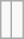<table class="wikitable">
<tr valign="top">
<td><br></td>
<td><br></td>
</tr>
</table>
